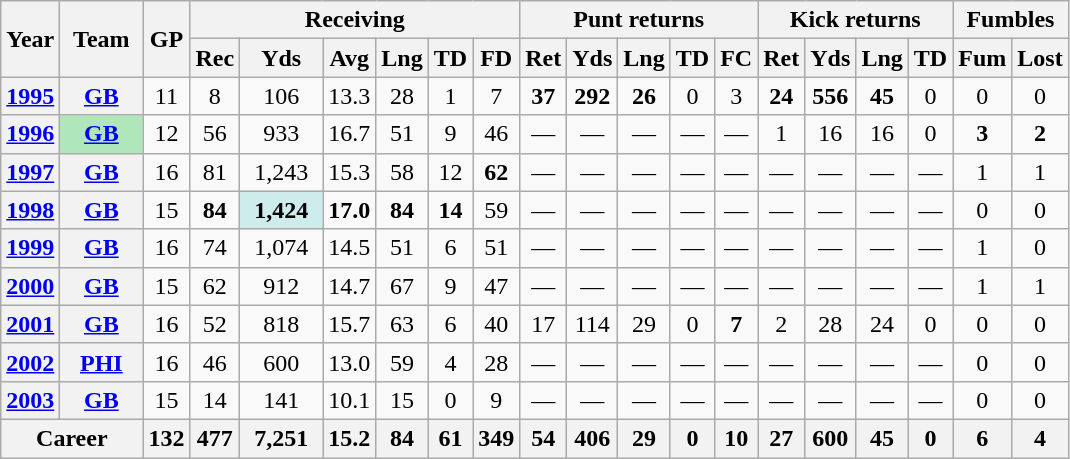<table class=wikitable style="text-align:center;">
<tr>
<th rowspan="2">Year</th>
<th rowspan="2">Team</th>
<th rowspan="2">GP</th>
<th colspan="6">Receiving</th>
<th colspan="5">Punt returns</th>
<th colspan="4">Kick returns</th>
<th colspan="2">Fumbles</th>
</tr>
<tr>
<th>Rec</th>
<th>Yds</th>
<th>Avg</th>
<th>Lng</th>
<th>TD</th>
<th>FD</th>
<th>Ret</th>
<th>Yds</th>
<th>Lng</th>
<th>TD</th>
<th>FC</th>
<th>Ret</th>
<th>Yds</th>
<th>Lng</th>
<th>TD</th>
<th>Fum</th>
<th>Lost</th>
</tr>
<tr>
<th><a href='#'>1995</a></th>
<th><a href='#'>GB</a></th>
<td>11</td>
<td>8</td>
<td>106</td>
<td>13.3</td>
<td>28</td>
<td>1</td>
<td>7</td>
<td><strong>37</strong></td>
<td><strong>292</strong></td>
<td><strong>26</strong></td>
<td>0</td>
<td>3</td>
<td><strong>24</strong></td>
<td><strong>556</strong></td>
<td><strong>45</strong></td>
<td>0</td>
<td>0</td>
<td>0</td>
</tr>
<tr>
<th><a href='#'>1996</a></th>
<th style="background:#afe6ba; width:3em;"><a href='#'>GB</a></th>
<td>12</td>
<td>56</td>
<td>933</td>
<td>16.7</td>
<td>51</td>
<td>9</td>
<td>46</td>
<td>—</td>
<td>—</td>
<td>—</td>
<td>—</td>
<td>—</td>
<td>1</td>
<td>16</td>
<td>16</td>
<td>0</td>
<td><strong>3</strong></td>
<td><strong>2</strong></td>
</tr>
<tr>
<th><a href='#'>1997</a></th>
<th><a href='#'>GB</a></th>
<td>16</td>
<td>81</td>
<td>1,243</td>
<td>15.3</td>
<td>58</td>
<td>12</td>
<td><strong>62</strong></td>
<td>—</td>
<td>—</td>
<td>—</td>
<td>—</td>
<td>—</td>
<td>—</td>
<td>—</td>
<td>—</td>
<td>—</td>
<td>1</td>
<td>1</td>
</tr>
<tr>
<th><a href='#'>1998</a></th>
<th><a href='#'>GB</a></th>
<td>15</td>
<td><strong>84</strong></td>
<td style="background:#cfecec; width:3em;"><strong>1,424</strong></td>
<td><strong>17.0</strong></td>
<td><strong>84</strong></td>
<td><strong>14</strong></td>
<td>59</td>
<td>—</td>
<td>—</td>
<td>—</td>
<td>—</td>
<td>—</td>
<td>—</td>
<td>—</td>
<td>—</td>
<td>—</td>
<td>0</td>
<td>0</td>
</tr>
<tr>
<th><a href='#'>1999</a></th>
<th><a href='#'>GB</a></th>
<td>16</td>
<td>74</td>
<td>1,074</td>
<td>14.5</td>
<td>51</td>
<td>6</td>
<td>51</td>
<td>—</td>
<td>—</td>
<td>—</td>
<td>—</td>
<td>—</td>
<td>—</td>
<td>—</td>
<td>—</td>
<td>—</td>
<td>1</td>
<td>0</td>
</tr>
<tr>
<th><a href='#'>2000</a></th>
<th><a href='#'>GB</a></th>
<td>15</td>
<td>62</td>
<td>912</td>
<td>14.7</td>
<td>67</td>
<td>9</td>
<td>47</td>
<td>—</td>
<td>—</td>
<td>—</td>
<td>—</td>
<td>—</td>
<td>—</td>
<td>—</td>
<td>—</td>
<td>—</td>
<td>1</td>
<td>1</td>
</tr>
<tr>
<th><a href='#'>2001</a></th>
<th><a href='#'>GB</a></th>
<td>16</td>
<td>52</td>
<td>818</td>
<td>15.7</td>
<td>63</td>
<td>6</td>
<td>40</td>
<td>17</td>
<td>114</td>
<td>29</td>
<td>0</td>
<td><strong>7</strong></td>
<td>2</td>
<td>28</td>
<td>24</td>
<td>0</td>
<td>0</td>
<td>0</td>
</tr>
<tr>
<th><a href='#'>2002</a></th>
<th><a href='#'>PHI</a></th>
<td>16</td>
<td>46</td>
<td>600</td>
<td>13.0</td>
<td>59</td>
<td>4</td>
<td>28</td>
<td>—</td>
<td>—</td>
<td>—</td>
<td>—</td>
<td>—</td>
<td>—</td>
<td>—</td>
<td>—</td>
<td>—</td>
<td>0</td>
<td>0</td>
</tr>
<tr>
<th><a href='#'>2003</a></th>
<th><a href='#'>GB</a></th>
<td>15</td>
<td>14</td>
<td>141</td>
<td>10.1</td>
<td>15</td>
<td>0</td>
<td>9</td>
<td>—</td>
<td>—</td>
<td>—</td>
<td>—</td>
<td>—</td>
<td>—</td>
<td>—</td>
<td>—</td>
<td>—</td>
<td>0</td>
<td>0</td>
</tr>
<tr>
<th colspan="2">Career</th>
<th>132</th>
<th>477</th>
<th>7,251</th>
<th>15.2</th>
<th>84</th>
<th>61</th>
<th>349</th>
<th>54</th>
<th>406</th>
<th>29</th>
<th>0</th>
<th>10</th>
<th>27</th>
<th>600</th>
<th>45</th>
<th>0</th>
<th>6</th>
<th>4</th>
</tr>
</table>
